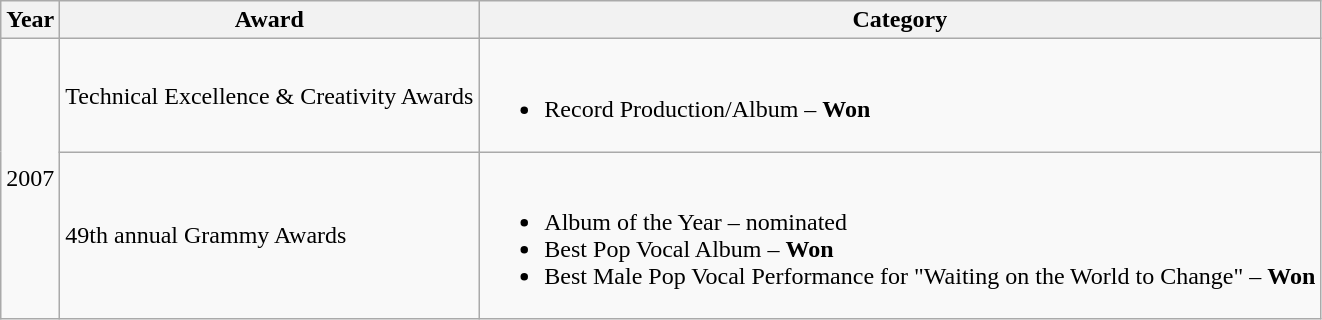<table class="wikitable">
<tr>
<th align=center>Year</th>
<th>Award</th>
<th>Category</th>
</tr>
<tr>
<td rowspan=2>2007</td>
<td>Technical Excellence & Creativity Awards</td>
<td><br><ul><li>Record Production/Album – <strong>Won</strong></li></ul></td>
</tr>
<tr>
<td>49th annual Grammy Awards</td>
<td><br><ul><li>Album of the Year – nominated</li><li>Best Pop Vocal Album – <strong>Won</strong></li><li>Best Male Pop Vocal Performance for "Waiting on the World to Change" – <strong>Won</strong></li></ul></td>
</tr>
</table>
